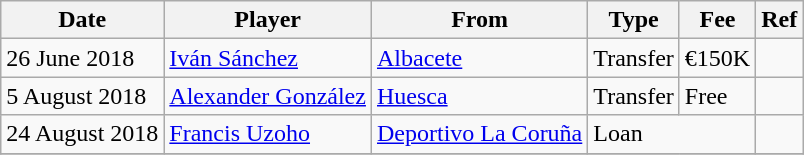<table class="wikitable">
<tr>
<th>Date</th>
<th>Player</th>
<th>From</th>
<th>Type</th>
<th>Fee</th>
<th>Ref</th>
</tr>
<tr>
<td>26 June 2018</td>
<td> <a href='#'>Iván Sánchez</a></td>
<td> <a href='#'>Albacete</a></td>
<td>Transfer</td>
<td>€150K</td>
<td></td>
</tr>
<tr>
<td>5 August 2018</td>
<td> <a href='#'>Alexander González</a></td>
<td> <a href='#'>Huesca</a></td>
<td>Transfer</td>
<td>Free</td>
<td></td>
</tr>
<tr>
<td>24 August 2018</td>
<td> <a href='#'>Francis Uzoho</a></td>
<td> <a href='#'>Deportivo La Coruña</a></td>
<td colspan=2>Loan</td>
<td></td>
</tr>
<tr>
</tr>
</table>
